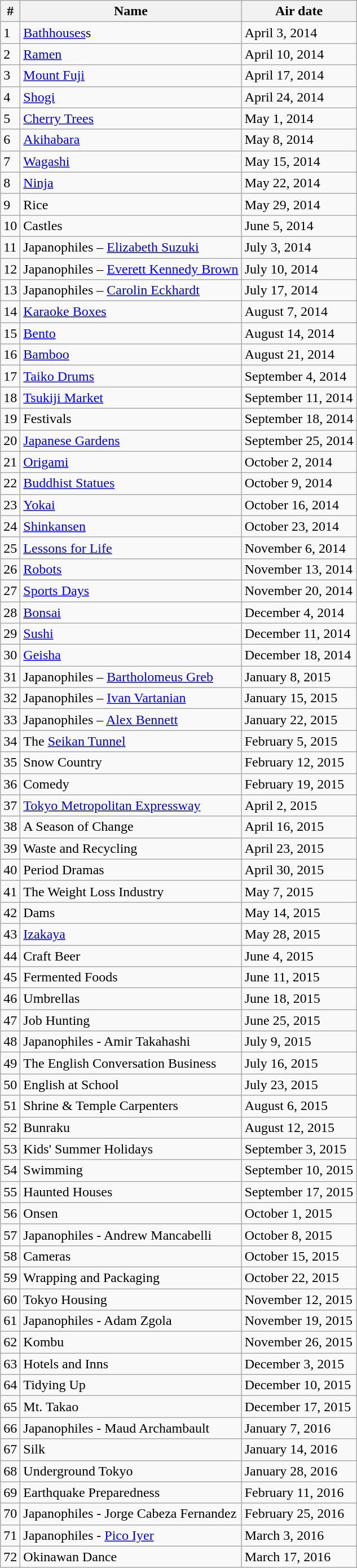<table class="wikitable sortable">
<tr>
<th>#</th>
<th>Name</th>
<th>Air date</th>
</tr>
<tr>
<td>1</td>
<td><a href='#'>Bathhouses</a>s</td>
<td>April 3, 2014</td>
</tr>
<tr>
<td>2</td>
<td><a href='#'>Ramen</a></td>
<td>April 10, 2014</td>
</tr>
<tr>
<td>3</td>
<td><a href='#'>Mount Fuji</a></td>
<td>April 17, 2014</td>
</tr>
<tr>
<td>4</td>
<td><a href='#'>Shogi</a></td>
<td>April 24, 2014</td>
</tr>
<tr>
<td>5</td>
<td><a href='#'>Cherry Trees</a></td>
<td>May 1, 2014</td>
</tr>
<tr>
<td>6</td>
<td><a href='#'>Akihabara</a></td>
<td>May 8, 2014</td>
</tr>
<tr>
<td>7</td>
<td><a href='#'>Wagashi</a></td>
<td>May 15, 2014</td>
</tr>
<tr>
<td>8</td>
<td><a href='#'>Ninja</a></td>
<td>May 22, 2014</td>
</tr>
<tr>
<td>9</td>
<td>Rice</td>
<td>May 29, 2014</td>
</tr>
<tr>
<td>10</td>
<td>Castles</td>
<td>June 5, 2014</td>
</tr>
<tr>
<td>11</td>
<td>Japanophiles – <a href='#'>Elizabeth Suzuki</a></td>
<td>July 3, 2014</td>
</tr>
<tr>
<td>12</td>
<td>Japanophiles – <a href='#'>Everett Kennedy Brown</a></td>
<td>July 10, 2014</td>
</tr>
<tr>
<td>13</td>
<td>Japanophiles – <a href='#'>Carolin Eckhardt</a></td>
<td>July 17, 2014</td>
</tr>
<tr>
<td>14</td>
<td><a href='#'>Karaoke Boxes</a></td>
<td>August 7, 2014</td>
</tr>
<tr>
<td>15</td>
<td><a href='#'>Bento</a></td>
<td>August 14, 2014</td>
</tr>
<tr>
<td>16</td>
<td><a href='#'>Bamboo</a></td>
<td>August 21, 2014</td>
</tr>
<tr>
<td>17</td>
<td><a href='#'>Taiko Drums</a></td>
<td>September 4, 2014</td>
</tr>
<tr>
<td>18</td>
<td><a href='#'>Tsukiji Market</a></td>
<td>September 11, 2014</td>
</tr>
<tr>
<td>19</td>
<td>Festivals</td>
<td>September 18, 2014</td>
</tr>
<tr>
<td>20</td>
<td><a href='#'>Japanese Gardens</a></td>
<td>September 25, 2014</td>
</tr>
<tr>
<td>21</td>
<td><a href='#'>Origami</a></td>
<td>October 2, 2014</td>
</tr>
<tr>
<td>22</td>
<td><a href='#'>Buddhist Statues</a></td>
<td>October 9, 2014</td>
</tr>
<tr>
<td>23</td>
<td><a href='#'>Yokai</a></td>
<td>October 16, 2014</td>
</tr>
<tr>
<td>24</td>
<td><a href='#'>Shinkansen</a></td>
<td>October 23, 2014</td>
</tr>
<tr>
<td>25</td>
<td><a href='#'>Lessons for Life</a></td>
<td>November 6, 2014</td>
</tr>
<tr>
<td>26</td>
<td><a href='#'>Robots</a></td>
<td>November 13, 2014</td>
</tr>
<tr>
<td>27</td>
<td><a href='#'>Sports Days</a></td>
<td>November 20, 2014</td>
</tr>
<tr>
<td>28</td>
<td><a href='#'>Bonsai</a></td>
<td>December 4, 2014</td>
</tr>
<tr>
<td>29</td>
<td><a href='#'>Sushi</a></td>
<td>December 11, 2014</td>
</tr>
<tr>
<td>30</td>
<td><a href='#'>Geisha</a></td>
<td>December 18, 2014</td>
</tr>
<tr>
<td>31</td>
<td>Japanophiles – <a href='#'>Bartholomeus Greb</a></td>
<td>January 8, 2015</td>
</tr>
<tr>
<td>32</td>
<td>Japanophiles – <a href='#'>Ivan Vartanian</a></td>
<td>January 15, 2015</td>
</tr>
<tr>
<td>33</td>
<td>Japanophiles – <a href='#'>Alex Bennett</a></td>
<td>January 22, 2015</td>
</tr>
<tr>
<td>34</td>
<td>The <a href='#'>Seikan Tunnel</a></td>
<td>February 5, 2015</td>
</tr>
<tr>
<td>35</td>
<td>Snow Country</td>
<td>February 12, 2015</td>
</tr>
<tr>
<td>36</td>
<td>Comedy</td>
<td>February 19, 2015</td>
</tr>
<tr>
<td>37</td>
<td><a href='#'>Tokyo Metropolitan Expressway</a></td>
<td>April 2, 2015</td>
</tr>
<tr>
<td>38</td>
<td>A Season of Change</td>
<td>April 16, 2015</td>
</tr>
<tr>
<td>39</td>
<td>Waste and Recycling</td>
<td>April 23, 2015</td>
</tr>
<tr>
<td>40</td>
<td>Period Dramas</td>
<td>April 30, 2015</td>
</tr>
<tr>
<td>41</td>
<td>The Weight Loss Industry</td>
<td>May 7, 2015</td>
</tr>
<tr>
<td>42</td>
<td>Dams</td>
<td>May 14, 2015</td>
</tr>
<tr>
<td>43</td>
<td><a href='#'>Izakaya</a></td>
<td>May 28, 2015</td>
</tr>
<tr>
<td>44</td>
<td>Craft Beer</td>
<td>June 4, 2015</td>
</tr>
<tr>
<td>45</td>
<td>Fermented Foods</td>
<td>June 11, 2015</td>
</tr>
<tr>
<td>46</td>
<td>Umbrellas</td>
<td>June 18, 2015</td>
</tr>
<tr>
<td>47</td>
<td>Job Hunting</td>
<td>June 25, 2015</td>
</tr>
<tr>
<td>48</td>
<td>Japanophiles - Amir Takahashi</td>
<td>July 9, 2015</td>
</tr>
<tr>
<td>49</td>
<td>The English Conversation Business</td>
<td>July 16, 2015</td>
</tr>
<tr>
<td>50</td>
<td>English at School</td>
<td>July 23, 2015</td>
</tr>
<tr>
<td>51</td>
<td>Shrine & Temple Carpenters</td>
<td>August 6, 2015</td>
</tr>
<tr>
<td>52</td>
<td>Bunraku</td>
<td>August 12, 2015</td>
</tr>
<tr>
<td>53</td>
<td>Kids' Summer Holidays</td>
<td>September 3, 2015</td>
</tr>
<tr>
<td>54</td>
<td>Swimming</td>
<td>September 10, 2015</td>
</tr>
<tr>
<td>55</td>
<td>Haunted Houses</td>
<td>September 17, 2015</td>
</tr>
<tr>
<td>56</td>
<td>Onsen</td>
<td>October 1, 2015</td>
</tr>
<tr>
<td>57</td>
<td>Japanophiles - Andrew Mancabelli</td>
<td>October 8, 2015</td>
</tr>
<tr>
<td>58</td>
<td>Cameras</td>
<td>October 15, 2015</td>
</tr>
<tr>
<td>59</td>
<td>Wrapping and Packaging</td>
<td>October 22, 2015</td>
</tr>
<tr>
<td>60</td>
<td>Tokyo Housing</td>
<td>November 12, 2015</td>
</tr>
<tr>
<td>61</td>
<td>Japanophiles - Adam Zgola</td>
<td>November 19, 2015</td>
</tr>
<tr>
<td>62</td>
<td>Kombu</td>
<td>November 26, 2015</td>
</tr>
<tr>
<td>63</td>
<td>Hotels and Inns</td>
<td>December 3, 2015</td>
</tr>
<tr>
<td>64</td>
<td>Tidying Up</td>
<td>December 10, 2015</td>
</tr>
<tr>
<td>65</td>
<td>Mt. Takao</td>
<td>December 17, 2015</td>
</tr>
<tr>
<td>66</td>
<td>Japanophiles - Maud Archambault</td>
<td>January 7, 2016</td>
</tr>
<tr>
<td>67</td>
<td>Silk</td>
<td>January 14, 2016</td>
</tr>
<tr>
<td>68</td>
<td>Underground Tokyo</td>
<td>January 28, 2016</td>
</tr>
<tr>
<td>69</td>
<td>Earthquake Preparedness</td>
<td>February 11, 2016</td>
</tr>
<tr>
<td>70</td>
<td>Japanophiles - Jorge Cabeza Fernandez</td>
<td>February 25, 2016</td>
</tr>
<tr>
<td>71</td>
<td>Japanophiles - <a href='#'>Pico Iyer</a></td>
<td>March 3, 2016</td>
</tr>
<tr>
<td>72</td>
<td>Okinawan Dance</td>
<td>March 17, 2016</td>
</tr>
</table>
